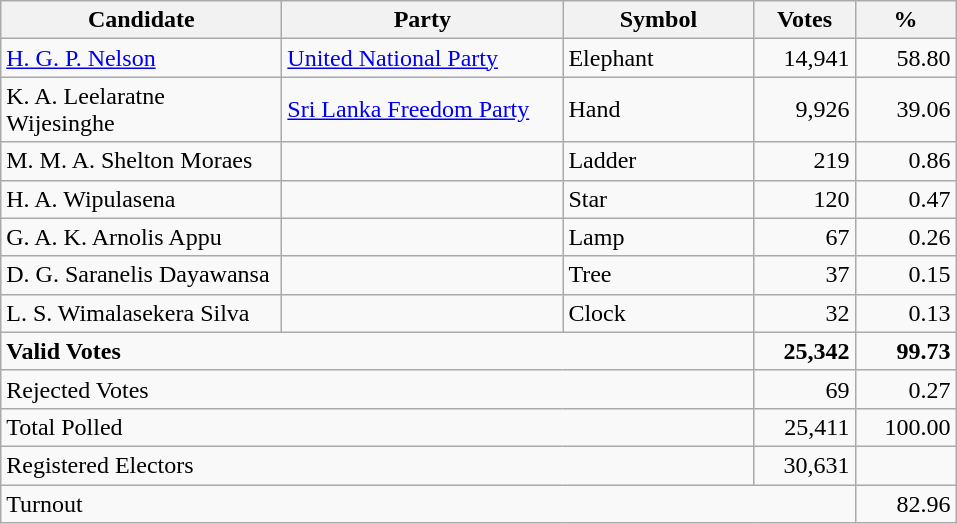<table class="wikitable" border="1" style="text-align:right;">
<tr>
<th align=left width="180">Candidate</th>
<th align=left width="180">Party</th>
<th align=left width="120">Symbol</th>
<th align=left width="60">Votes</th>
<th align=left width="60">%</th>
</tr>
<tr>
<td align=left><a href='#'>H. G. P. Nelson</a></td>
<td align=left><a href='#'>United National Party</a></td>
<td align=left>Elephant</td>
<td>14,941</td>
<td>58.80</td>
</tr>
<tr>
<td align=left>K. A. Leelaratne Wijesinghe</td>
<td align=left><a href='#'>Sri Lanka Freedom Party</a></td>
<td align=left>Hand</td>
<td>9,926</td>
<td>39.06</td>
</tr>
<tr>
<td align=left>M. M. A. Shelton Moraes</td>
<td align=left></td>
<td align=left>Ladder</td>
<td>219</td>
<td>0.86</td>
</tr>
<tr>
<td align=left>H. A. Wipulasena</td>
<td align=left></td>
<td align=left>Star</td>
<td>120</td>
<td>0.47</td>
</tr>
<tr>
<td align=left>G. A. K. Arnolis Appu</td>
<td align=left></td>
<td align=left>Lamp</td>
<td>67</td>
<td>0.26</td>
</tr>
<tr>
<td align=left>D. G. Saranelis Dayawansa</td>
<td align=left></td>
<td align=left>Tree</td>
<td>37</td>
<td>0.15</td>
</tr>
<tr>
<td align=left>L. S. Wimalasekera Silva</td>
<td align=left></td>
<td align=left>Clock</td>
<td>32</td>
<td>0.13</td>
</tr>
<tr>
<td align=left colspan=3><strong>Valid Votes</strong></td>
<td><strong>25,342</strong></td>
<td><strong>99.73</strong></td>
</tr>
<tr>
<td align=left colspan=3>Rejected Votes</td>
<td>69</td>
<td>0.27</td>
</tr>
<tr>
<td align=left colspan=3>Total Polled</td>
<td>25,411</td>
<td>100.00</td>
</tr>
<tr>
<td align=left colspan=3>Registered Electors</td>
<td>30,631</td>
<td></td>
</tr>
<tr>
<td align=left colspan=4>Turnout</td>
<td>82.96</td>
</tr>
</table>
